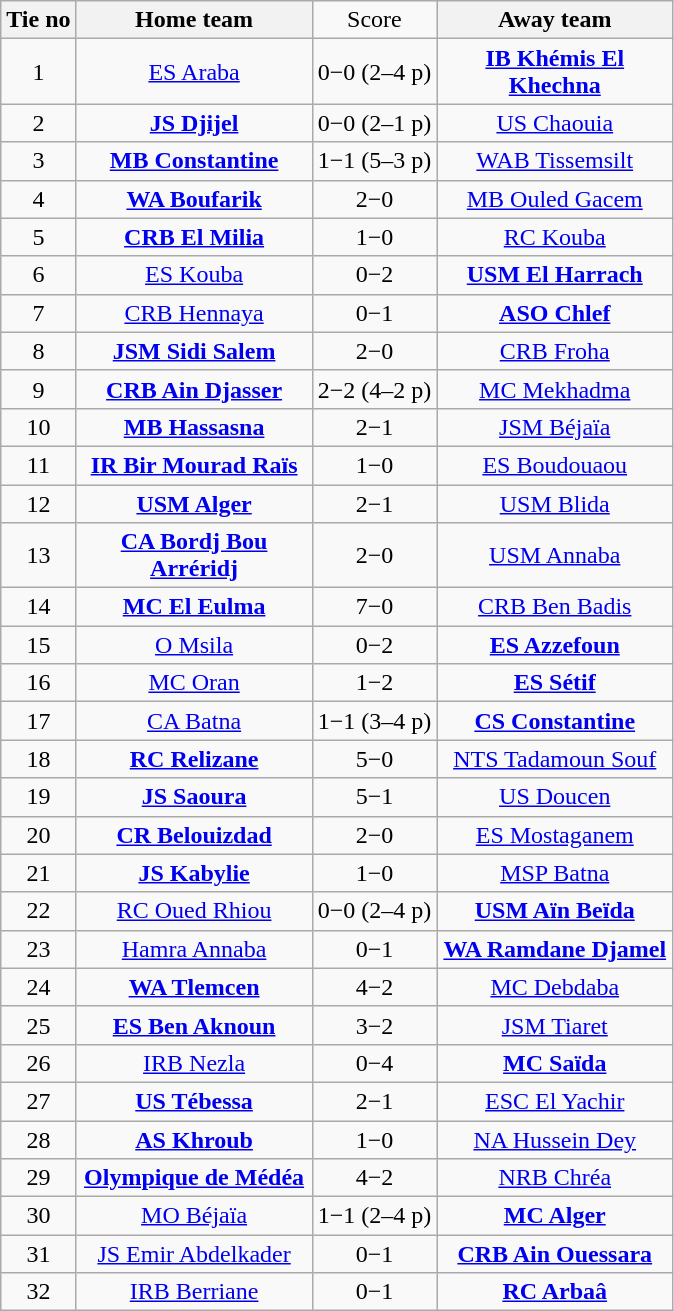<table class="wikitable" style="text-align:center">
<tr>
<th>Tie no</th>
<th style="width:150px;">Home team</th>
<td>Score</td>
<th style="width:150px;">Away team</th>
</tr>
<tr>
<td>1</td>
<td><a href='#'>ES Araba</a></td>
<td>0−0 (2–4 p)</td>
<td><strong><a href='#'>IB Khémis El Khechna</a></strong></td>
</tr>
<tr>
<td>2</td>
<td><strong><a href='#'>JS Djijel</a></strong></td>
<td>0−0 (2–1 p)</td>
<td><a href='#'>US Chaouia</a></td>
</tr>
<tr>
<td>3</td>
<td><strong><a href='#'>MB Constantine</a></strong></td>
<td>1−1 (5–3 p)</td>
<td><a href='#'>WAB Tissemsilt</a></td>
</tr>
<tr>
<td>4</td>
<td><strong><a href='#'>WA Boufarik</a></strong></td>
<td>2−0</td>
<td><a href='#'>MB Ouled Gacem</a></td>
</tr>
<tr>
<td>5</td>
<td><strong><a href='#'>CRB El Milia</a></strong></td>
<td>1−0</td>
<td><a href='#'>RC Kouba</a></td>
</tr>
<tr>
<td>6</td>
<td><a href='#'>ES Kouba</a></td>
<td>0−2</td>
<td><strong><a href='#'>USM El Harrach</a></strong></td>
</tr>
<tr>
<td>7</td>
<td><a href='#'>CRB Hennaya</a></td>
<td>0−1</td>
<td><strong><a href='#'>ASO Chlef</a></strong></td>
</tr>
<tr>
<td>8</td>
<td><strong><a href='#'>JSM Sidi Salem</a></strong></td>
<td>2−0</td>
<td><a href='#'>CRB Froha</a></td>
</tr>
<tr>
<td>9</td>
<td><strong><a href='#'>CRB Ain Djasser</a></strong></td>
<td>2−2 (4–2 p)</td>
<td><a href='#'>MC Mekhadma</a></td>
</tr>
<tr>
<td>10</td>
<td><strong><a href='#'>MB Hassasna</a></strong></td>
<td>2−1</td>
<td><a href='#'>JSM Béjaïa</a></td>
</tr>
<tr>
<td>11</td>
<td><strong><a href='#'>IR Bir Mourad Raïs</a></strong></td>
<td>1−0</td>
<td><a href='#'>ES Boudouaou</a></td>
</tr>
<tr>
<td>12</td>
<td><strong><a href='#'>USM Alger</a></strong></td>
<td>2−1</td>
<td><a href='#'>USM Blida</a></td>
</tr>
<tr>
<td>13</td>
<td><strong><a href='#'>CA Bordj Bou Arréridj</a></strong></td>
<td>2−0</td>
<td><a href='#'>USM Annaba</a></td>
</tr>
<tr>
<td>14</td>
<td><strong><a href='#'>MC El Eulma</a></strong></td>
<td>7−0</td>
<td><a href='#'>CRB Ben Badis</a></td>
</tr>
<tr>
<td>15</td>
<td><a href='#'>O Msila</a></td>
<td>0−2</td>
<td><strong><a href='#'>ES Azzefoun</a></strong></td>
</tr>
<tr>
<td>16</td>
<td><a href='#'>MC Oran</a></td>
<td>1−2</td>
<td><strong><a href='#'>ES Sétif</a></strong></td>
</tr>
<tr>
<td>17</td>
<td><a href='#'>CA Batna</a></td>
<td>1−1 (3–4 p)</td>
<td><strong><a href='#'>CS Constantine</a></strong></td>
</tr>
<tr>
<td>18</td>
<td><strong><a href='#'>RC Relizane</a></strong></td>
<td>5−0</td>
<td><a href='#'>NTS Tadamoun Souf</a></td>
</tr>
<tr>
<td>19</td>
<td><strong><a href='#'>JS Saoura</a></strong></td>
<td>5−1</td>
<td><a href='#'>US Doucen</a></td>
</tr>
<tr>
<td>20</td>
<td><strong><a href='#'>CR Belouizdad</a></strong></td>
<td>2−0</td>
<td><a href='#'>ES Mostaganem</a></td>
</tr>
<tr>
<td>21</td>
<td><strong><a href='#'>JS Kabylie</a></strong></td>
<td>1−0</td>
<td><a href='#'>MSP Batna</a></td>
</tr>
<tr>
<td>22</td>
<td><a href='#'>RC Oued Rhiou</a></td>
<td>0−0 (2–4 p)</td>
<td><strong><a href='#'>USM Aïn Beïda</a></strong></td>
</tr>
<tr>
<td>23</td>
<td><a href='#'>Hamra Annaba</a></td>
<td>0−1</td>
<td><strong><a href='#'>WA Ramdane Djamel</a></strong></td>
</tr>
<tr>
<td>24</td>
<td><strong><a href='#'>WA Tlemcen</a></strong></td>
<td>4−2</td>
<td><a href='#'>MC Debdaba</a></td>
</tr>
<tr>
<td>25</td>
<td><strong><a href='#'>ES Ben Aknoun</a></strong></td>
<td>3−2</td>
<td><a href='#'>JSM Tiaret</a></td>
</tr>
<tr>
<td>26</td>
<td><a href='#'>IRB Nezla</a></td>
<td>0−4</td>
<td><strong><a href='#'>MC Saïda</a></strong></td>
</tr>
<tr>
<td>27</td>
<td><strong><a href='#'>US Tébessa</a></strong></td>
<td>2−1</td>
<td><a href='#'>ESC El Yachir</a></td>
</tr>
<tr>
<td>28</td>
<td><strong><a href='#'>AS Khroub</a></strong></td>
<td>1−0</td>
<td><a href='#'>NA Hussein Dey</a></td>
</tr>
<tr>
<td>29</td>
<td><strong><a href='#'>Olympique de Médéa</a></strong></td>
<td>4−2</td>
<td><a href='#'>NRB Chréa</a></td>
</tr>
<tr>
<td>30</td>
<td><a href='#'>MO Béjaïa</a></td>
<td>1−1 (2–4 p)</td>
<td><strong><a href='#'>MC Alger</a></strong></td>
</tr>
<tr>
<td>31</td>
<td><a href='#'>JS Emir Abdelkader</a></td>
<td>0−1</td>
<td><strong><a href='#'>CRB Ain Ouessara</a></strong></td>
</tr>
<tr>
<td>32</td>
<td><a href='#'>IRB Berriane</a></td>
<td>0−1</td>
<td><strong><a href='#'>RC Arbaâ</a></strong></td>
</tr>
</table>
